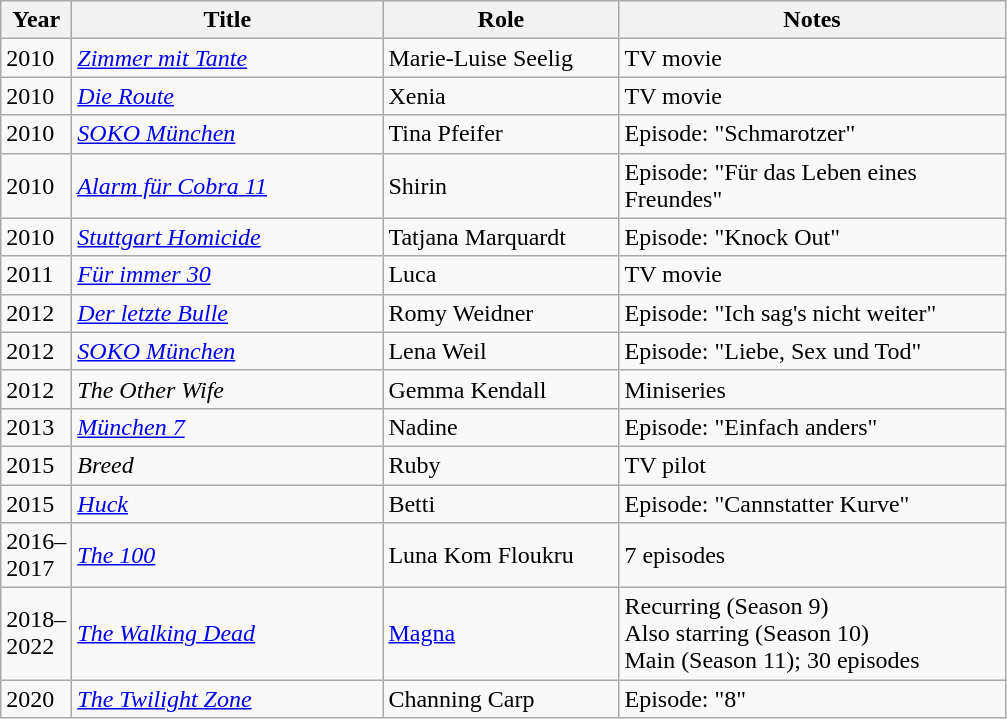<table class="wikitable sortable">
<tr>
<th style="width:40px;">Year</th>
<th style="width:200px;">Title</th>
<th style="width:150px;">Role</th>
<th style="width:250px;">Notes</th>
</tr>
<tr>
<td>2010</td>
<td><em><a href='#'>Zimmer mit Tante</a></em></td>
<td>Marie-Luise Seelig</td>
<td>TV movie</td>
</tr>
<tr>
<td>2010</td>
<td><em><a href='#'>Die Route</a></em></td>
<td>Xenia</td>
<td>TV movie</td>
</tr>
<tr>
<td>2010</td>
<td><em><a href='#'>SOKO München</a></em></td>
<td>Tina Pfeifer</td>
<td>Episode: "Schmarotzer"</td>
</tr>
<tr>
<td>2010</td>
<td><em><a href='#'>Alarm für Cobra 11</a></em></td>
<td>Shirin</td>
<td>Episode: "Für das Leben eines Freundes"</td>
</tr>
<tr>
<td>2010</td>
<td><em><a href='#'>Stuttgart Homicide</a></em></td>
<td>Tatjana Marquardt</td>
<td>Episode: "Knock Out"</td>
</tr>
<tr>
<td>2011</td>
<td><em><a href='#'>Für immer 30</a></em></td>
<td>Luca</td>
<td>TV movie</td>
</tr>
<tr>
<td>2012</td>
<td><em><a href='#'>Der letzte Bulle</a></em></td>
<td>Romy Weidner</td>
<td>Episode: "Ich sag's nicht weiter"</td>
</tr>
<tr>
<td>2012</td>
<td><em><a href='#'>SOKO München</a></em></td>
<td>Lena Weil</td>
<td>Episode: "Liebe, Sex und Tod"</td>
</tr>
<tr>
<td>2012</td>
<td><em>The Other Wife</em></td>
<td>Gemma Kendall</td>
<td>Miniseries</td>
</tr>
<tr>
<td>2013</td>
<td><em><a href='#'>München 7</a></em></td>
<td>Nadine</td>
<td>Episode: "Einfach anders"</td>
</tr>
<tr>
<td>2015</td>
<td><em>Breed</em></td>
<td>Ruby</td>
<td>TV pilot</td>
</tr>
<tr>
<td>2015</td>
<td><em><a href='#'>Huck</a></em></td>
<td>Betti</td>
<td>Episode: "Cannstatter Kurve"</td>
</tr>
<tr>
<td>2016–2017</td>
<td><em><a href='#'>The 100</a></em></td>
<td>Luna Kom Floukru</td>
<td>7 episodes</td>
</tr>
<tr>
<td>2018–2022</td>
<td><em><a href='#'>The Walking Dead</a></em></td>
<td><a href='#'>Magna</a></td>
<td>Recurring (Season 9)<br>Also starring (Season 10)<br>Main (Season 11); 30 episodes</td>
</tr>
<tr>
<td>2020</td>
<td><em><a href='#'>The Twilight Zone</a></em></td>
<td>Channing Carp</td>
<td>Episode: "8"</td>
</tr>
</table>
